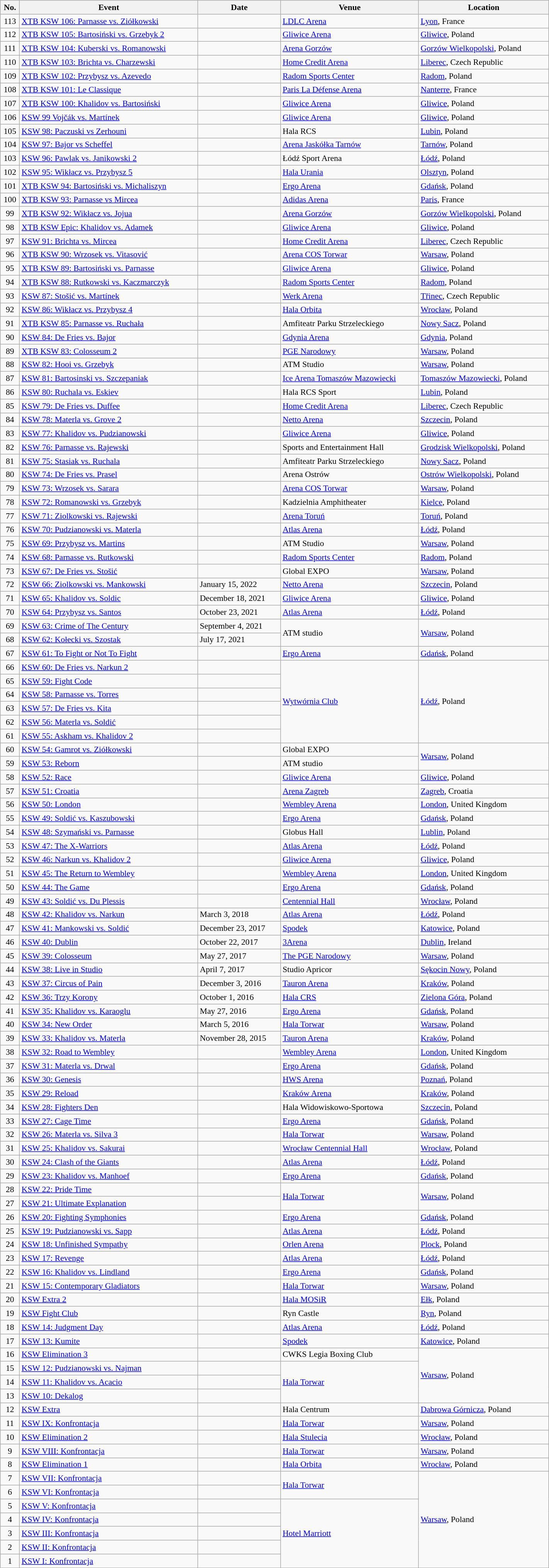<table class="wikitable sortable" style="width:75%; font-size:90%;">
<tr>
<th>No.</th>
<th>Event</th>
<th>Date</th>
<th>Venue</th>
<th>Location</th>
</tr>
<tr>
<td align=center>113</td>
<td><a href='#'>XTB KSW 106: Parnasse vs. Ziółkowski</a></td>
<td></td>
<td><a href='#'>LDLC Arena</a></td>
<td> <a href='#'>Lyon</a>, France</td>
</tr>
<tr>
<td align=center>112</td>
<td><a href='#'>XTB KSW 105: Bartosiński vs. Grzebyk 2</a></td>
<td></td>
<td><a href='#'>Gliwice Arena</a></td>
<td> <a href='#'>Gliwice</a>, Poland</td>
</tr>
<tr>
<td align=center>111</td>
<td><a href='#'>XTB KSW 104: Kuberski vs. Romanowski</a></td>
<td></td>
<td><a href='#'>Arena Gorzów</a></td>
<td> <a href='#'>Gorzów Wielkopolski</a>, Poland</td>
</tr>
<tr>
<td align=center>110</td>
<td><a href='#'>XTB KSW 103: Brichta vs. Charzewski</a></td>
<td></td>
<td><a href='#'>Home Credit Arena</a></td>
<td> <a href='#'>Liberec</a>, Czech Republic</td>
</tr>
<tr>
<td align=center>109</td>
<td><a href='#'>XTB KSW 102: Przybysz vs. Azevedo</a></td>
<td></td>
<td><a href='#'>Radom Sports Center</a></td>
<td> <a href='#'>Radom</a>, Poland</td>
</tr>
<tr>
<td align=center>108</td>
<td><a href='#'>XTB KSW 101: Le Classique</a></td>
<td></td>
<td><a href='#'>Paris La Défense Arena</a></td>
<td> <a href='#'>Nanterre</a>, France</td>
</tr>
<tr>
<td align=center>107</td>
<td><a href='#'>XTB KSW 100: Khalidov vs. Bartosiński</a></td>
<td></td>
<td><a href='#'>Gliwice Arena</a></td>
<td> <a href='#'>Gliwice</a>, Poland</td>
</tr>
<tr>
<td align=center>106</td>
<td><a href='#'>KSW 99 Vojčák vs. Martínek</a></td>
<td></td>
<td><a href='#'>Gliwice Arena</a></td>
<td> <a href='#'>Gliwice</a>, Poland</td>
</tr>
<tr>
<td align=center>105</td>
<td><a href='#'>KSW 98: Paczuski vs Zerhouni</a></td>
<td></td>
<td>Hala RCS</td>
<td> <a href='#'>Lubin</a>, Poland</td>
</tr>
<tr>
<td align=center>104</td>
<td><a href='#'>KSW 97: Bajor vs Scheffel</a></td>
<td></td>
<td><a href='#'>Arena Jaskółka Tarnów</a></td>
<td> <a href='#'>Tarnów</a>, Poland</td>
</tr>
<tr>
<td align=center>103</td>
<td><a href='#'>KSW 96: Pawlak vs. Janikowski 2</a></td>
<td></td>
<td>Łódź Sport Arena</td>
<td> <a href='#'>Łódź</a>, Poland</td>
</tr>
<tr>
<td align=center>102</td>
<td><a href='#'>KSW 95: Wikłacz vs. Przybysz 5</a></td>
<td></td>
<td><a href='#'>Hala Urania</a></td>
<td> <a href='#'>Olsztyn</a>, Poland</td>
</tr>
<tr>
<td align=center>101</td>
<td><a href='#'>	XTB KSW 94: Bartosiński vs. Michaliszyn</a></td>
<td></td>
<td><a href='#'>Ergo Arena</a></td>
<td> <a href='#'>Gdańsk</a>, Poland</td>
</tr>
<tr>
<td align=center>100</td>
<td><a href='#'>XTB KSW 93: Parnasse vs Mircea</a></td>
<td></td>
<td><a href='#'>Adidas Arena</a></td>
<td> <a href='#'>Paris</a>, France</td>
</tr>
<tr>
<td align=center>99</td>
<td><a href='#'>XTB KSW 92: Wikłacz vs. Jojua</a></td>
<td></td>
<td><a href='#'>Arena Gorzów</a></td>
<td> <a href='#'>Gorzów Wielkopolski</a>, Poland</td>
</tr>
<tr>
<td align=center>98</td>
<td><a href='#'>XTB KSW Epic: Khalidov vs. Adamek</a></td>
<td></td>
<td><a href='#'>Gliwice Arena</a></td>
<td> <a href='#'>Gliwice</a>, Poland</td>
</tr>
<tr>
<td align=center>97</td>
<td><a href='#'>KSW 91: Brichta vs. Mircea</a></td>
<td></td>
<td><a href='#'>Home Credit Arena</a></td>
<td> <a href='#'>Liberec</a>, Czech Republic</td>
</tr>
<tr>
<td align=center>96</td>
<td><a href='#'>XTB KSW 90: Wrzosek vs. Vitasović</a></td>
<td></td>
<td><a href='#'>Arena COS Torwar</a></td>
<td> <a href='#'>Warsaw</a>, Poland</td>
</tr>
<tr>
<td align=center>95</td>
<td><a href='#'>XTB KSW 89: Bartosiński vs. Parnasse</a></td>
<td></td>
<td><a href='#'>Gliwice Arena</a></td>
<td> <a href='#'>Gliwice</a>, Poland</td>
</tr>
<tr>
<td align=center>94</td>
<td><a href='#'>XTB KSW 88: Rutkowski vs. Kaczmarczyk</a></td>
<td></td>
<td><a href='#'>Radom Sports Center</a></td>
<td> <a href='#'>Radom</a>, Poland</td>
</tr>
<tr>
<td align=center>93</td>
<td><a href='#'>KSW 87: Stošić vs. Martínek</a></td>
<td></td>
<td><a href='#'>Werk Arena</a></td>
<td> <a href='#'>Třinec</a>, Czech Republic</td>
</tr>
<tr>
<td align=center>92</td>
<td><a href='#'>KSW 86: Wikłacz vs. Przybysz 4</a></td>
<td></td>
<td><a href='#'>Hala Orbita</a></td>
<td> <a href='#'>Wrocław</a>, Poland</td>
</tr>
<tr>
<td align=center>91</td>
<td><a href='#'>XTB KSW 85: Parnasse vs. Ruchała</a></td>
<td></td>
<td>Amfiteatr Parku Strzeleckiego</td>
<td> <a href='#'>Nowy Sacz</a>, Poland</td>
</tr>
<tr>
<td align=center>90</td>
<td><a href='#'>KSW 84: De Fries vs. Bajor</a></td>
<td></td>
<td><a href='#'>Gdynia Arena</a></td>
<td> <a href='#'>Gdynia</a>, Poland</td>
</tr>
<tr>
<td align=center>89</td>
<td><a href='#'>XTB KSW 83: Colosseum 2</a></td>
<td></td>
<td><a href='#'>PGE Narodowy</a></td>
<td> <a href='#'>Warsaw</a>, Poland</td>
</tr>
<tr>
<td align=center>88</td>
<td><a href='#'>KSW 82: Hooi vs. Grzebyk</a></td>
<td></td>
<td>ATM Studio</td>
<td> <a href='#'>Warsaw</a>, Poland</td>
</tr>
<tr>
<td align=center>87</td>
<td><a href='#'>KSW 81: Bartosinski vs. Szczepaniak</a></td>
<td></td>
<td><a href='#'>Ice Arena Tomaszów Mazowiecki</a></td>
<td> <a href='#'>Tomaszów Mazowiecki</a>, Poland</td>
</tr>
<tr>
<td align=center>86</td>
<td><a href='#'>KSW 80: Ruchala vs. Eskiev</a></td>
<td></td>
<td>Hala RCS Sport</td>
<td> <a href='#'>Lubin</a>, Poland</td>
</tr>
<tr>
<td align=center>85</td>
<td><a href='#'>KSW 79: De Fries vs. Duffee</a></td>
<td></td>
<td><a href='#'>Home Credit Arena</a></td>
<td> <a href='#'>Liberec</a>, Czech Republic</td>
</tr>
<tr>
<td align="center">84</td>
<td><a href='#'>KSW 78: Materla vs. Grove 2</a></td>
<td></td>
<td><a href='#'>Netto Arena</a></td>
<td> <a href='#'>Szczecin</a>, Poland</td>
</tr>
<tr>
<td align=center>83</td>
<td><a href='#'>KSW 77: Khalidov vs. Pudzianowski</a></td>
<td></td>
<td><a href='#'>Gliwice Arena</a></td>
<td> <a href='#'>Gliwice</a>, Poland</td>
</tr>
<tr>
<td align=center>82</td>
<td><a href='#'>KSW 76: Parnasse vs. Rajewski</a></td>
<td></td>
<td>Sports and Entertainment Hall</td>
<td> <a href='#'>Grodzisk Wielkopolski</a>, Poland</td>
</tr>
<tr>
<td align=center>81</td>
<td><a href='#'>KSW 75: Stasiak vs. Ruchala</a></td>
<td></td>
<td>Amfiteatr Parku Strzeleckiego</td>
<td> <a href='#'>Nowy Sacz</a>, Poland</td>
</tr>
<tr>
<td align=center>80</td>
<td><a href='#'>KSW 74: De Fries vs. Prasel</a></td>
<td></td>
<td>Arena Ostrów</td>
<td> <a href='#'>Ostrów Wielkopolski</a>, Poland</td>
</tr>
<tr>
<td align=center>79</td>
<td><a href='#'>KSW 73: Wrzosek vs. Sarara</a></td>
<td></td>
<td><a href='#'>Arena COS Torwar</a></td>
<td> <a href='#'>Warsaw</a>, Poland</td>
</tr>
<tr>
<td align=center>78</td>
<td><a href='#'>KSW 72: Romanowski vs. Grzebyk</a></td>
<td></td>
<td>Kadzielnia Amphitheater</td>
<td> <a href='#'>Kielce</a>, Poland</td>
</tr>
<tr>
<td align=center>77</td>
<td><a href='#'>KSW 71: Ziolkowski vs. Rajewski</a></td>
<td></td>
<td><a href='#'>Arena Toruń</a></td>
<td> <a href='#'>Toruń</a>, Poland</td>
</tr>
<tr>
<td align=center>76</td>
<td><a href='#'>KSW 70: Pudzianowski vs. Materla</a></td>
<td></td>
<td><a href='#'>Atlas Arena</a></td>
<td> <a href='#'>Łódź</a>, Poland</td>
</tr>
<tr>
<td align=center>75</td>
<td><a href='#'>KSW 69: Przybysz vs. Martins</a></td>
<td></td>
<td>ATM Studio</td>
<td> <a href='#'>Warsaw</a>, Poland</td>
</tr>
<tr>
<td align=center>74</td>
<td><a href='#'>KSW 68: Parnasse vs. Rutkowski</a></td>
<td></td>
<td><a href='#'>Radom Sports Center</a></td>
<td> <a href='#'>Radom</a>, Poland</td>
</tr>
<tr>
<td align=center>73</td>
<td><a href='#'>KSW 67: De Fries vs. Stošić</a></td>
<td></td>
<td>Global EXPO</td>
<td> <a href='#'>Warsaw</a>, Poland</td>
</tr>
<tr>
<td align=center>72</td>
<td><a href='#'>KSW 66: Ziolkowski vs. Mankowski</a></td>
<td>January 15, 2022</td>
<td><a href='#'>Netto Arena</a></td>
<td> <a href='#'>Szczecin</a>, Poland</td>
</tr>
<tr>
<td align=center>71</td>
<td><a href='#'>KSW 65: Khalidov vs. Soldic</a></td>
<td>December 18, 2021</td>
<td><a href='#'>Gliwice Arena</a></td>
<td> <a href='#'>Gliwice</a>, Poland</td>
</tr>
<tr>
<td align=center>70</td>
<td><a href='#'>KSW 64: Przybysz vs. Santos</a></td>
<td>October 23, 2021</td>
<td><a href='#'>Atlas Arena</a></td>
<td> <a href='#'>Łódź</a>, Poland</td>
</tr>
<tr>
<td align=center>69</td>
<td><a href='#'>KSW 63: Crime of The Century</a></td>
<td>September 4, 2021</td>
<td rowspan=2>ATM studio</td>
<td rowspan=2> <a href='#'>Warsaw</a>, Poland</td>
</tr>
<tr>
<td align=center>68</td>
<td><a href='#'>KSW 62: Kołecki vs. Szostak</a></td>
<td>July 17, 2021</td>
</tr>
<tr>
<td align=center>67</td>
<td><a href='#'>KSW 61: To Fight or Not To Fight</a></td>
<td></td>
<td><a href='#'>Ergo Arena</a></td>
<td> <a href='#'>Gdańsk</a>, Poland</td>
</tr>
<tr>
<td align=center>66</td>
<td><a href='#'>KSW 60: De Fries vs. Narkun 2</a></td>
<td></td>
<td rowspan=6><a href='#'>Wytwórnia Club</a></td>
<td rowspan=6> <a href='#'>Łódź</a>, Poland</td>
</tr>
<tr>
<td align=center>65</td>
<td><a href='#'>KSW 59: Fight Code</a></td>
<td></td>
</tr>
<tr>
<td align=center>64</td>
<td><a href='#'>KSW 58: Parnasse vs. Torres</a></td>
<td></td>
</tr>
<tr>
<td align=center>63</td>
<td><a href='#'>KSW 57: De Fries vs. Kita</a></td>
<td></td>
</tr>
<tr>
<td align=center>62</td>
<td><a href='#'>KSW 56: Materla vs. Soldić</a></td>
<td></td>
</tr>
<tr>
<td align=center>61</td>
<td><a href='#'>KSW 55: Askham vs. Khalidov 2</a></td>
<td></td>
</tr>
<tr>
<td align=center>60</td>
<td><a href='#'>KSW 54: Gamrot vs. Ziółkowski</a></td>
<td></td>
<td>Global EXPO</td>
<td rowspan=2> <a href='#'>Warsaw</a>, Poland</td>
</tr>
<tr>
<td align=center>59</td>
<td><a href='#'>KSW 53: Reborn</a></td>
<td></td>
<td>ATM studio</td>
</tr>
<tr>
<td align=center>58</td>
<td><a href='#'>KSW 52: Race</a></td>
<td></td>
<td><a href='#'>Gliwice Arena</a></td>
<td> <a href='#'>Gliwice</a>, Poland</td>
</tr>
<tr>
<td align=center>57</td>
<td><a href='#'>KSW 51: Croatia</a></td>
<td></td>
<td><a href='#'>Arena Zagreb</a></td>
<td> <a href='#'>Zagreb</a>, Croatia</td>
</tr>
<tr>
<td align=center>56</td>
<td><a href='#'>KSW 50: London</a></td>
<td></td>
<td><a href='#'>Wembley Arena</a></td>
<td> <a href='#'>London</a>, United Kingdom</td>
</tr>
<tr>
<td align=center>55</td>
<td><a href='#'>KSW 49: Soldić vs. Kaszubowski</a></td>
<td></td>
<td><a href='#'>Ergo Arena</a></td>
<td> <a href='#'>Gdańsk</a>, Poland</td>
</tr>
<tr>
<td align=center>54</td>
<td><a href='#'>KSW 48: Szymański vs. Parnasse</a></td>
<td></td>
<td>Globus Hall</td>
<td> <a href='#'>Lublin</a>, Poland</td>
</tr>
<tr>
<td align=center>53</td>
<td><a href='#'>KSW 47: The X-Warriors</a></td>
<td></td>
<td><a href='#'>Atlas Arena</a></td>
<td> <a href='#'>Łódź</a>, Poland</td>
</tr>
<tr>
<td align=center>52</td>
<td><a href='#'>KSW 46: Narkun vs. Khalidov 2</a></td>
<td></td>
<td><a href='#'>Gliwice Arena</a></td>
<td> <a href='#'>Gliwice</a>, Poland</td>
</tr>
<tr>
<td align=center>51</td>
<td><a href='#'>KSW 45: The Return to Wembley</a></td>
<td></td>
<td><a href='#'>Wembley Arena</a></td>
<td> <a href='#'>London</a>, United Kingdom</td>
</tr>
<tr>
<td align=center>50</td>
<td><a href='#'>KSW 44: The Game</a></td>
<td></td>
<td><a href='#'>Ergo Arena</a></td>
<td> <a href='#'>Gdańsk</a>, Poland</td>
</tr>
<tr>
<td align=center>49</td>
<td><a href='#'>KSW 43: Soldić vs. Du Plessis</a></td>
<td></td>
<td><a href='#'>Centennial Hall</a></td>
<td> <a href='#'>Wrocław</a>, Poland</td>
</tr>
<tr>
<td align=center>48</td>
<td><a href='#'>KSW 42: Khalidov vs. Narkun</a></td>
<td>March 3, 2018</td>
<td><a href='#'>Atlas Arena</a></td>
<td> <a href='#'>Łódź</a>, Poland</td>
</tr>
<tr>
<td align=center>47</td>
<td><a href='#'>KSW 41: Mankowski vs. Soldić</a></td>
<td>December 23, 2017</td>
<td><a href='#'>Spodek</a></td>
<td> <a href='#'>Katowice</a>, Poland</td>
</tr>
<tr>
<td align=center>46</td>
<td><a href='#'>KSW 40: Dublin</a></td>
<td>October 22, 2017</td>
<td><a href='#'>3Arena</a></td>
<td> <a href='#'>Dublin</a>, Ireland</td>
</tr>
<tr>
<td align=center>45</td>
<td><a href='#'>KSW 39: Colosseum</a></td>
<td>May 27, 2017</td>
<td><a href='#'>The PGE Narodowy</a></td>
<td> <a href='#'>Warsaw</a>, Poland</td>
</tr>
<tr>
<td align=center>44</td>
<td><a href='#'>KSW 38: Live in Studio</a></td>
<td>April 7, 2017</td>
<td>Studio Apricor</td>
<td> <a href='#'>Sękocin Nowy</a>, Poland</td>
</tr>
<tr>
<td align=center>43</td>
<td><a href='#'>KSW 37: Circus of Pain</a></td>
<td>December 3, 2016</td>
<td><a href='#'>Tauron Arena</a></td>
<td> <a href='#'>Kraków</a>, Poland</td>
</tr>
<tr>
<td align=center>42</td>
<td><a href='#'>KSW 36: Trzy Korony</a></td>
<td>October 1, 2016</td>
<td><a href='#'>Hala CRS</a></td>
<td> <a href='#'>Zielona Góra</a>, Poland</td>
</tr>
<tr>
<td align=center>41</td>
<td><a href='#'>KSW 35: Khalidov vs. Karaoglu</a></td>
<td>May 27, 2016</td>
<td><a href='#'>Ergo Arena</a></td>
<td> <a href='#'>Gdańsk</a>, Poland</td>
</tr>
<tr>
<td align=center>40</td>
<td><a href='#'>KSW 34: New Order</a></td>
<td>March 5, 2016</td>
<td><a href='#'>Hala Torwar</a></td>
<td> <a href='#'>Warsaw</a>, Poland</td>
</tr>
<tr>
<td align=center>39</td>
<td><a href='#'>KSW 33: Khalidov vs. Materla</a></td>
<td>November 28, 2015</td>
<td><a href='#'>Tauron Arena</a></td>
<td> <a href='#'>Kraków</a>, Poland</td>
</tr>
<tr>
<td align=center>38</td>
<td><a href='#'>KSW 32: Road to Wembley</a></td>
<td></td>
<td><a href='#'>Wembley Arena</a></td>
<td> <a href='#'>London</a>, United Kingdom</td>
</tr>
<tr>
<td align=center>37</td>
<td><a href='#'>KSW 31: Materla vs. Drwal</a></td>
<td></td>
<td><a href='#'>Ergo Arena</a></td>
<td> <a href='#'>Gdańsk</a>, Poland</td>
</tr>
<tr>
<td align=center>36</td>
<td><a href='#'>KSW 30: Genesis</a></td>
<td></td>
<td><a href='#'>HWS Arena</a></td>
<td> <a href='#'>Poznań</a>, Poland</td>
</tr>
<tr>
<td align=center>35</td>
<td><a href='#'>KSW 29: Reload</a></td>
<td></td>
<td><a href='#'>Kraków Arena</a></td>
<td> <a href='#'>Kraków</a>, Poland</td>
</tr>
<tr>
<td align=center>34</td>
<td><a href='#'>KSW 28: Fighters Den</a></td>
<td></td>
<td>Hala Widowiskowo-Sportowa</td>
<td> <a href='#'>Szczecin</a>, Poland</td>
</tr>
<tr>
<td align=center>33</td>
<td><a href='#'>KSW 27: Cage Time</a></td>
<td></td>
<td><a href='#'>Ergo Arena</a></td>
<td> <a href='#'>Gdańsk</a>, Poland</td>
</tr>
<tr>
<td align=center>32</td>
<td><a href='#'>KSW 26: Materla vs. Silva 3</a></td>
<td></td>
<td><a href='#'>Hala Torwar</a></td>
<td> <a href='#'>Warsaw</a>, Poland</td>
</tr>
<tr>
<td align=center>31</td>
<td><a href='#'>KSW 25: Khalidov vs. Sakurai</a></td>
<td></td>
<td><a href='#'>Wrocław Centennial Hall</a></td>
<td> <a href='#'>Wrocław</a>, Poland</td>
</tr>
<tr>
<td align=center>30</td>
<td><a href='#'>KSW 24: Clash of the Giants</a></td>
<td></td>
<td><a href='#'>Atlas Arena</a></td>
<td> <a href='#'>Łódź</a>, Poland</td>
</tr>
<tr>
<td align=center>29</td>
<td><a href='#'>KSW 23: Khalidov vs. Manhoef</a></td>
<td></td>
<td><a href='#'>Ergo Arena</a></td>
<td> <a href='#'>Gdańsk</a>, Poland</td>
</tr>
<tr>
<td align=center>28</td>
<td><a href='#'>KSW 22: Pride Time</a></td>
<td></td>
<td rowspan=2><a href='#'>Hala Torwar</a></td>
<td rowspan=2> <a href='#'>Warsaw</a>, Poland</td>
</tr>
<tr>
<td align=center>27</td>
<td><a href='#'>KSW 21: Ultimate Explanation</a></td>
<td></td>
</tr>
<tr>
<td align=center>26</td>
<td><a href='#'>KSW 20: Fighting Symphonies</a></td>
<td></td>
<td><a href='#'>Ergo Arena</a></td>
<td> <a href='#'>Gdańsk</a>, Poland</td>
</tr>
<tr>
<td align=center>25</td>
<td><a href='#'>KSW 19: Pudzianowski vs. Sapp</a></td>
<td></td>
<td><a href='#'>Atlas Arena</a></td>
<td> <a href='#'>Łódź</a>, Poland</td>
</tr>
<tr>
<td align=center>24</td>
<td><a href='#'>KSW 18: Unfinished Sympathy</a></td>
<td></td>
<td><a href='#'>Orlen Arena</a></td>
<td> <a href='#'>Plock</a>, Poland</td>
</tr>
<tr>
<td align=center>23</td>
<td><a href='#'>KSW 17: Revenge</a></td>
<td></td>
<td><a href='#'>Atlas Arena</a></td>
<td> <a href='#'>Łódź</a>, Poland</td>
</tr>
<tr>
<td align=center>22</td>
<td><a href='#'>KSW 16: Khalidov vs. Lindland</a></td>
<td></td>
<td><a href='#'>Ergo Arena</a></td>
<td> <a href='#'>Gdańsk</a>, Poland</td>
</tr>
<tr>
<td align=center>21</td>
<td><a href='#'>KSW 15: Contemporary Gladiators</a></td>
<td></td>
<td><a href='#'>Hala Torwar</a></td>
<td> <a href='#'>Warsaw</a>, Poland</td>
</tr>
<tr>
<td align=center>20</td>
<td><a href='#'>KSW Extra 2</a></td>
<td></td>
<td><a href='#'>Hala MOSiR</a></td>
<td> <a href='#'>Ełk</a>, Poland</td>
</tr>
<tr>
<td align=center>19</td>
<td><a href='#'>KSW Fight Club</a></td>
<td></td>
<td>Ryn Castle</td>
<td> <a href='#'>Ryn</a>, Poland</td>
</tr>
<tr>
<td align=center>18</td>
<td><a href='#'>KSW 14: Judgment Day</a></td>
<td></td>
<td><a href='#'>Atlas Arena</a></td>
<td> <a href='#'>Łódź</a>, Poland</td>
</tr>
<tr>
<td align=center>17</td>
<td><a href='#'>KSW 13: Kumite</a></td>
<td></td>
<td><a href='#'>Spodek</a></td>
<td> <a href='#'>Katowice</a>, Poland</td>
</tr>
<tr>
<td align=center>16</td>
<td><a href='#'>KSW Elimination 3</a></td>
<td></td>
<td>CWKS Legia Boxing Club</td>
<td rowspan=4> <a href='#'>Warsaw</a>, Poland</td>
</tr>
<tr>
<td align=center>15</td>
<td><a href='#'>KSW 12: Pudzianowski vs. Najman</a></td>
<td></td>
<td rowspan=3><a href='#'>Hala Torwar</a></td>
</tr>
<tr>
<td align=center>14</td>
<td><a href='#'>KSW 11: Khalidov vs. Acacio</a></td>
<td></td>
</tr>
<tr>
<td align=center>13</td>
<td><a href='#'>KSW 10: Dekalog</a></td>
<td></td>
</tr>
<tr>
<td align=center>12</td>
<td><a href='#'>KSW Extra</a></td>
<td></td>
<td>Hala Centrum</td>
<td> <a href='#'>Dabrowa Górnicza</a>, Poland</td>
</tr>
<tr>
<td align=center>11</td>
<td><a href='#'>KSW IX: Konfrontacja</a></td>
<td></td>
<td><a href='#'>Hala Torwar</a></td>
<td> <a href='#'>Warsaw</a>, Poland</td>
</tr>
<tr>
<td align=center>10</td>
<td><a href='#'>KSW Elimination 2</a></td>
<td></td>
<td><a href='#'>Hala Stulecia</a></td>
<td> <a href='#'>Wrocław</a>, Poland</td>
</tr>
<tr>
<td align=center>9</td>
<td><a href='#'>KSW VIII: Konfrontacja</a></td>
<td></td>
<td><a href='#'>Hala Torwar</a></td>
<td> <a href='#'>Warsaw</a>, Poland</td>
</tr>
<tr>
<td align=center>8</td>
<td><a href='#'>KSW Elimination 1</a></td>
<td></td>
<td><a href='#'>Hala Orbita</a></td>
<td> <a href='#'>Wrocław</a>, Poland</td>
</tr>
<tr>
<td align=center>7</td>
<td><a href='#'>KSW VII: Konfrontacja</a></td>
<td></td>
<td rowspan=2><a href='#'>Hala Torwar</a></td>
<td rowspan=7> <a href='#'>Warsaw</a>, Poland</td>
</tr>
<tr>
<td align=center>6</td>
<td><a href='#'>KSW VI: Konfrontacja</a></td>
<td></td>
</tr>
<tr>
<td align=center>5</td>
<td><a href='#'>KSW V: Konfrontacja</a></td>
<td></td>
<td rowspan=5><a href='#'>Hotel Marriott</a></td>
</tr>
<tr>
<td align=center>4</td>
<td><a href='#'>KSW IV: Konfrontacja</a></td>
<td></td>
</tr>
<tr>
<td align=center>3</td>
<td><a href='#'>KSW III: Konfrontacja</a></td>
<td></td>
</tr>
<tr>
<td align=center>2</td>
<td><a href='#'>KSW II: Konfrontacja</a></td>
<td></td>
</tr>
<tr>
<td align=center>1</td>
<td><a href='#'>KSW I: Konfrontacja</a></td>
<td></td>
</tr>
</table>
